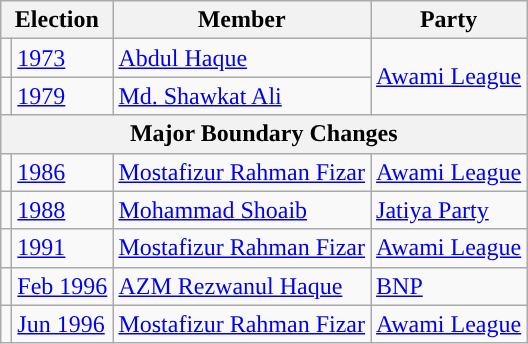<table class="wikitable">
<tr>
<th colspan="2">Election</th>
<th>Member</th>
<th>Party</th>
</tr>
<tr>
<td style="background-color:"></td>
<td><a href='#'>1973</a></td>
<td><a href='#'>Abdul Haque</a></td>
<td rowspan="2"><a href='#'>Awami League</a></td>
</tr>
<tr>
<td style="background-color:"></td>
<td><a href='#'>1979</a></td>
<td><a href='#'>Md. Shawkat Ali</a></td>
</tr>
<tr>
<th colspan="4">Major Boundary Changes</th>
</tr>
<tr>
<td style="background-color:"></td>
<td><a href='#'>1986</a></td>
<td><a href='#'>Mostafizur Rahman Fizar</a></td>
<td><a href='#'>Awami League</a></td>
</tr>
<tr>
<td style="background-color:"></td>
<td><a href='#'>1988</a></td>
<td><a href='#'>Mohammad Shoaib</a></td>
<td><a href='#'>Jatiya Party</a></td>
</tr>
<tr>
<td style="background-color:"></td>
<td><a href='#'>1991</a></td>
<td><a href='#'>Mostafizur Rahman Fizar</a></td>
<td><a href='#'>Awami League</a></td>
</tr>
<tr>
<td style="background-color:"></td>
<td><a href='#'>Feb 1996</a></td>
<td><a href='#'>AZM Rezwanul Haque</a></td>
<td><a href='#'>BNP</a></td>
</tr>
<tr>
<td style="background-color:"></td>
<td><a href='#'>Jun 1996</a></td>
<td><a href='#'>Mostafizur Rahman Fizar</a></td>
<td><a href='#'>Awami League</a></td>
</tr>
</table>
